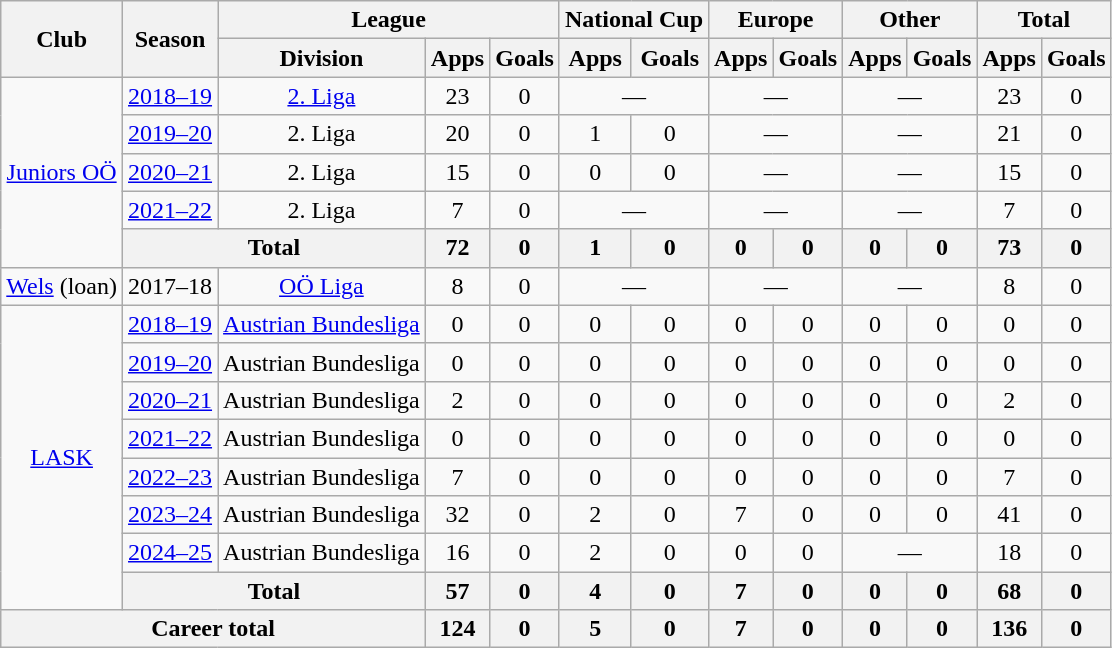<table class="wikitable" style="text-align: center">
<tr>
<th rowspan="2">Club</th>
<th rowspan="2">Season</th>
<th colspan="3">League</th>
<th colspan="2">National Cup</th>
<th colspan="2">Europe</th>
<th colspan="2">Other</th>
<th colspan="2">Total</th>
</tr>
<tr>
<th>Division</th>
<th>Apps</th>
<th>Goals</th>
<th>Apps</th>
<th>Goals</th>
<th>Apps</th>
<th>Goals</th>
<th>Apps</th>
<th>Goals</th>
<th>Apps</th>
<th>Goals</th>
</tr>
<tr>
<td rowspan="5"><a href='#'>Juniors OÖ</a></td>
<td><a href='#'>2018–19</a></td>
<td><a href='#'>2. Liga</a></td>
<td>23</td>
<td>0</td>
<td colspan="2">—</td>
<td colspan="2">—</td>
<td colspan="2">—</td>
<td>23</td>
<td>0</td>
</tr>
<tr>
<td><a href='#'>2019–20</a></td>
<td>2. Liga</td>
<td>20</td>
<td>0</td>
<td>1</td>
<td>0</td>
<td colspan="2">—</td>
<td colspan="2">—</td>
<td>21</td>
<td>0</td>
</tr>
<tr>
<td><a href='#'>2020–21</a></td>
<td>2. Liga</td>
<td>15</td>
<td>0</td>
<td>0</td>
<td>0</td>
<td colspan="2">—</td>
<td colspan="2">—</td>
<td>15</td>
<td>0</td>
</tr>
<tr>
<td><a href='#'>2021–22</a></td>
<td>2. Liga</td>
<td>7</td>
<td>0</td>
<td colspan="2">—</td>
<td colspan="2">—</td>
<td colspan="2">—</td>
<td>7</td>
<td>0</td>
</tr>
<tr>
<th colspan="2">Total</th>
<th>72</th>
<th>0</th>
<th>1</th>
<th>0</th>
<th>0</th>
<th>0</th>
<th>0</th>
<th>0</th>
<th>73</th>
<th>0</th>
</tr>
<tr>
<td><a href='#'>Wels</a> (loan)</td>
<td>2017–18</td>
<td><a href='#'>OÖ Liga</a></td>
<td>8</td>
<td>0</td>
<td colspan="2">—</td>
<td colspan="2">—</td>
<td colspan="2">—</td>
<td>8</td>
<td>0</td>
</tr>
<tr>
<td rowspan="8"><a href='#'>LASK</a></td>
<td><a href='#'>2018–19</a></td>
<td><a href='#'>Austrian Bundesliga</a></td>
<td>0</td>
<td>0</td>
<td>0</td>
<td>0</td>
<td>0</td>
<td>0</td>
<td>0</td>
<td>0</td>
<td>0</td>
<td>0</td>
</tr>
<tr>
<td><a href='#'>2019–20</a></td>
<td>Austrian Bundesliga</td>
<td>0</td>
<td>0</td>
<td>0</td>
<td>0</td>
<td>0</td>
<td>0</td>
<td>0</td>
<td>0</td>
<td>0</td>
<td>0</td>
</tr>
<tr>
<td><a href='#'>2020–21</a></td>
<td>Austrian Bundesliga</td>
<td>2</td>
<td>0</td>
<td>0</td>
<td>0</td>
<td>0</td>
<td>0</td>
<td>0</td>
<td>0</td>
<td>2</td>
<td>0</td>
</tr>
<tr>
<td><a href='#'>2021–22</a></td>
<td>Austrian Bundesliga</td>
<td>0</td>
<td>0</td>
<td>0</td>
<td>0</td>
<td>0</td>
<td>0</td>
<td>0</td>
<td>0</td>
<td>0</td>
<td>0</td>
</tr>
<tr>
<td><a href='#'>2022–23</a></td>
<td>Austrian Bundesliga</td>
<td>7</td>
<td>0</td>
<td>0</td>
<td>0</td>
<td>0</td>
<td>0</td>
<td>0</td>
<td>0</td>
<td>7</td>
<td>0</td>
</tr>
<tr>
<td><a href='#'>2023–24</a></td>
<td>Austrian Bundesliga</td>
<td>32</td>
<td>0</td>
<td>2</td>
<td>0</td>
<td>7</td>
<td>0</td>
<td>0</td>
<td>0</td>
<td>41</td>
<td>0</td>
</tr>
<tr>
<td><a href='#'>2024–25</a></td>
<td>Austrian Bundesliga</td>
<td>16</td>
<td>0</td>
<td>2</td>
<td>0</td>
<td>0</td>
<td>0</td>
<td colspan="2">—</td>
<td>18</td>
<td>0</td>
</tr>
<tr>
<th colspan="2">Total</th>
<th>57</th>
<th>0</th>
<th>4</th>
<th>0</th>
<th>7</th>
<th>0</th>
<th>0</th>
<th>0</th>
<th>68</th>
<th>0</th>
</tr>
<tr>
<th colspan="3">Career total</th>
<th>124</th>
<th>0</th>
<th>5</th>
<th>0</th>
<th>7</th>
<th>0</th>
<th>0</th>
<th>0</th>
<th>136</th>
<th>0</th>
</tr>
</table>
